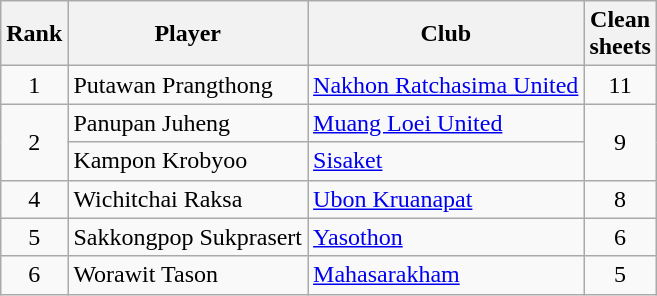<table class="wikitable" style="text-align:center">
<tr>
<th>Rank</th>
<th>Player</th>
<th>Club</th>
<th>Clean<br>sheets</th>
</tr>
<tr>
<td>1</td>
<td align="left"> Putawan Prangthong</td>
<td align="left"><a href='#'>Nakhon Ratchasima United</a></td>
<td>11</td>
</tr>
<tr>
<td rowspan="2">2</td>
<td align="left"> Panupan Juheng</td>
<td align="left"><a href='#'>Muang Loei United</a></td>
<td rowspan="2">9</td>
</tr>
<tr>
<td align="left"> Kampon Krobyoo</td>
<td align="left"><a href='#'>Sisaket</a></td>
</tr>
<tr>
<td>4</td>
<td align="left"> Wichitchai Raksa</td>
<td align="left"><a href='#'>Ubon Kruanapat</a></td>
<td>8</td>
</tr>
<tr>
<td>5</td>
<td align="left"> Sakkongpop Sukprasert</td>
<td align="left"><a href='#'>Yasothon</a></td>
<td>6</td>
</tr>
<tr>
<td>6</td>
<td align="left"> Worawit Tason</td>
<td align="left"><a href='#'>Mahasarakham</a></td>
<td>5</td>
</tr>
</table>
